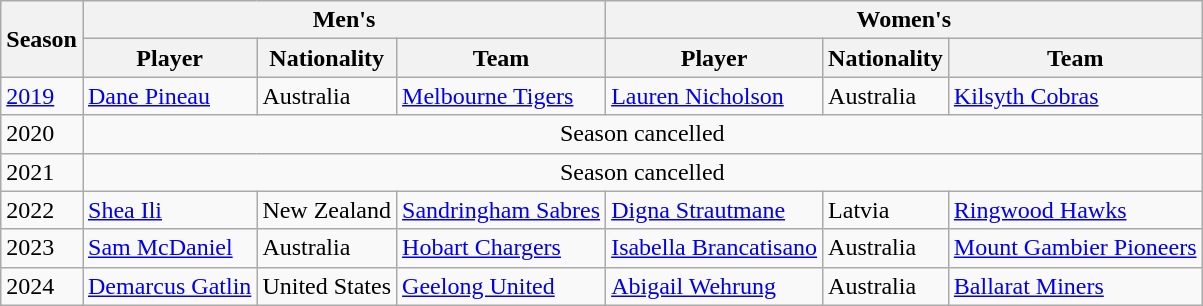<table class="wikitable">
<tr>
<th rowspan="2">Season</th>
<th colspan="3">Men's</th>
<th colspan="3">Women's</th>
</tr>
<tr>
<th>Player</th>
<th>Nationality</th>
<th>Team</th>
<th>Player</th>
<th>Nationality</th>
<th>Team</th>
</tr>
<tr>
<td><a href='#'>2019</a></td>
<td><a href='#'>Dane Pineau</a></td>
<td> Australia</td>
<td><a href='#'>Melbourne Tigers</a></td>
<td><a href='#'>Lauren Nicholson</a></td>
<td> Australia</td>
<td><a href='#'>Kilsyth Cobras</a></td>
</tr>
<tr>
<td>2020</td>
<td colspan="6" style="text-align:center;">Season cancelled</td>
</tr>
<tr>
<td>2021</td>
<td colspan="6" style="text-align:center;">Season cancelled</td>
</tr>
<tr>
<td>2022</td>
<td><a href='#'>Shea Ili</a></td>
<td> New Zealand</td>
<td><a href='#'>Sandringham Sabres</a></td>
<td><a href='#'>Digna Strautmane</a></td>
<td> Latvia</td>
<td><a href='#'>Ringwood Hawks</a></td>
</tr>
<tr>
<td>2023</td>
<td><a href='#'>Sam McDaniel</a></td>
<td> Australia</td>
<td><a href='#'>Hobart Chargers</a></td>
<td><a href='#'>Isabella Brancatisano</a></td>
<td> Australia</td>
<td><a href='#'>Mount Gambier Pioneers</a></td>
</tr>
<tr>
<td>2024</td>
<td><a href='#'>Demarcus Gatlin</a></td>
<td> United States</td>
<td><a href='#'>Geelong United</a></td>
<td><a href='#'>Abigail Wehrung</a></td>
<td> Australia</td>
<td><a href='#'>Ballarat Miners</a></td>
</tr>
</table>
